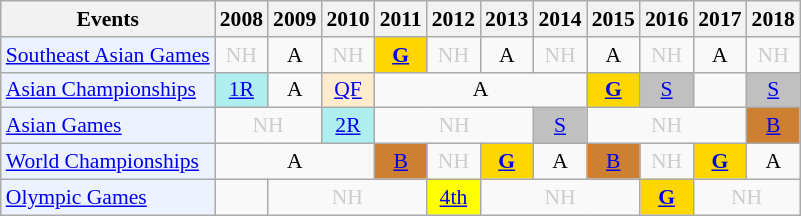<table class="wikitable" style="font-size: 90%; text-align:center">
<tr>
<th>Events</th>
<th>2008</th>
<th>2009</th>
<th>2010</th>
<th>2011</th>
<th>2012</th>
<th>2013</th>
<th>2014</th>
<th>2015</th>
<th>2016</th>
<th>2017</th>
<th>2018</th>
</tr>
<tr>
<td bgcolor="#ECF2FF"; align="left"><a href='#'>Southeast Asian Games</a></td>
<td style=color:#ccc>NH</td>
<td>A</td>
<td style=color:#ccc>NH</td>
<td bgcolor=gold><a href='#'><strong>G</strong></a></td>
<td style=color:#ccc>NH</td>
<td>A</td>
<td style=color:#ccc>NH</td>
<td>A</td>
<td style=color:#ccc>NH</td>
<td>A</td>
<td style=color:#ccc>NH</td>
</tr>
<tr>
<td bgcolor="#ECF2FF"; align="left"><a href='#'>Asian Championships</a></td>
<td bgcolor=AFEEEE><a href='#'>1R</a></td>
<td>A</td>
<td bgcolor=FFEBCD><a href='#'>QF</a></td>
<td colspan="4">A</td>
<td bgcolor=gold><a href='#'><strong>G</strong></a></td>
<td bgcolor=silver><a href='#'>S</a></td>
<td><a href='#'></a></td>
<td bgcolor=silver><a href='#'>S</a></td>
</tr>
<tr>
<td bgcolor="#ECF2FF"; align="left"><a href='#'>Asian Games</a></td>
<td colspan="2" style=color:#ccc>NH</td>
<td bgcolor=AFEEEE><a href='#'>2R</a></td>
<td colspan="3" style=color:#ccc>NH</td>
<td bgcolor=silver><a href='#'>S</a></td>
<td colspan="3" style=color:#ccc>NH</td>
<td bgcolor=CD7F32><a href='#'>B</a></td>
</tr>
<tr>
<td bgcolor="#ECF2FF"; align="left"><a href='#'>World Championships</a></td>
<td colspan="3">A</td>
<td bgcolor=CD7F32><a href='#'>B</a></td>
<td style=color:#ccc>NH</td>
<td bgcolor=gold><a href='#'><strong>G</strong></a></td>
<td>A</td>
<td bgcolor=CD7F32><a href='#'>B</a></td>
<td style=color:#ccc>NH</td>
<td bgcolor=gold><a href='#'><strong>G</strong></a></td>
<td>A</td>
</tr>
<tr>
<td bgcolor="#ECF2FF"; align="left"><a href='#'>Olympic Games</a></td>
<td></td>
<td colspan="3" style=color:#ccc>NH</td>
<td bgcolor=FFFF00><a href='#'>4th</a></td>
<td colspan="3" style=color:#ccc>NH</td>
<td bgcolor=gold><a href='#'><strong>G</strong></a></td>
<td colspan="2" style=color:#ccc>NH</td>
</tr>
</table>
